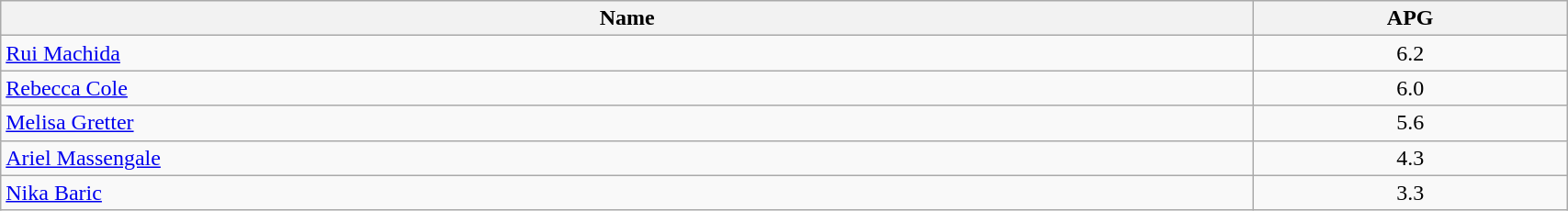<table class=wikitable width="90%">
<tr>
<th width="80%">Name</th>
<th width="20%">APG</th>
</tr>
<tr>
<td> <a href='#'>Rui Machida</a></td>
<td align=center>6.2</td>
</tr>
<tr>
<td> <a href='#'>Rebecca Cole</a></td>
<td align=center>6.0</td>
</tr>
<tr>
<td> <a href='#'>Melisa Gretter</a></td>
<td align=center>5.6</td>
</tr>
<tr>
<td> <a href='#'>Ariel Massengale</a></td>
<td align=center>4.3</td>
</tr>
<tr>
<td> <a href='#'>Nika Baric</a></td>
<td align=center>3.3</td>
</tr>
</table>
